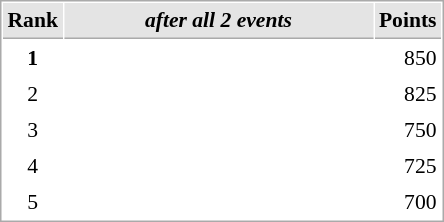<table cellspacing="1" cellpadding="3" style="border:1px solid #aaa; font-size:90%;">
<tr style="background:#e4e4e4;">
<th style="border-bottom:1px solid #aaa; width:10px;">Rank</th>
<th style="border-bottom:1px solid #aaa; width:200px; white-space:nowrap;"><em>after all 2 events</em> </th>
<th style="border-bottom:1px solid #aaa; width:20px;">Points</th>
</tr>
<tr>
<td style="text-align:center;"><strong>1</strong></td>
<td></td>
<td align="right">850</td>
</tr>
<tr>
<td style="text-align:center;">2</td>
<td></td>
<td align="right">825</td>
</tr>
<tr>
<td style="text-align:center;">3</td>
<td></td>
<td align="right">750</td>
</tr>
<tr>
<td style="text-align:center;">4</td>
<td></td>
<td align="right">725</td>
</tr>
<tr>
<td style="text-align:center;">5</td>
<td></td>
<td align="right">700</td>
</tr>
</table>
